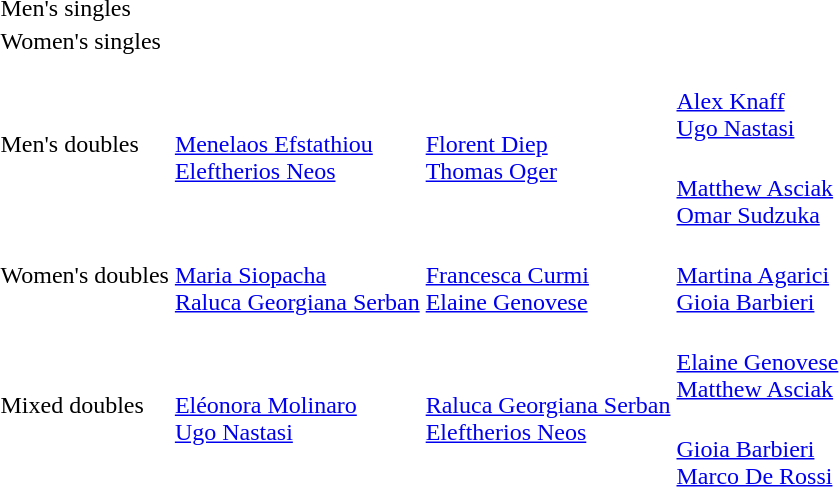<table>
<tr>
<td rowspan=2>Men's singles</td>
<td rowspan=2></td>
<td rowspan=2></td>
<td></td>
</tr>
<tr>
<td></td>
</tr>
<tr>
<td rowspan=2>Women's singles</td>
<td rowspan=2></td>
<td rowspan=2></td>
<td></td>
</tr>
<tr>
<td></td>
</tr>
<tr>
<td rowspan=2>Men's doubles</td>
<td rowspan=2><br><a href='#'>Menelaos Efstathiou</a><br><a href='#'>Eleftherios Neos</a></td>
<td rowspan=2><br><a href='#'>Florent Diep</a><br><a href='#'>Thomas Oger</a></td>
<td><br><a href='#'>Alex Knaff</a><br><a href='#'>Ugo Nastasi</a></td>
</tr>
<tr>
<td><br><a href='#'>Matthew Asciak</a><br><a href='#'>Omar Sudzuka</a></td>
</tr>
<tr>
<td>Women's doubles</td>
<td><br><a href='#'>Maria Siopacha</a><br><a href='#'>Raluca Georgiana Serban</a></td>
<td><br><a href='#'>Francesca Curmi</a><br><a href='#'>Elaine Genovese</a></td>
<td><br><a href='#'>Martina Agarici</a><br><a href='#'>Gioia Barbieri</a></td>
</tr>
<tr>
<td rowspan=2>Mixed doubles</td>
<td rowspan=2><br><a href='#'>Eléonora Molinaro</a><br><a href='#'>Ugo Nastasi</a></td>
<td rowspan=2><br><a href='#'>Raluca Georgiana Serban</a><br><a href='#'>Eleftherios Neos</a></td>
<td><br><a href='#'>Elaine Genovese</a><br><a href='#'>Matthew Asciak</a></td>
</tr>
<tr>
<td><br><a href='#'>Gioia Barbieri</a><br><a href='#'>Marco De Rossi</a></td>
</tr>
</table>
